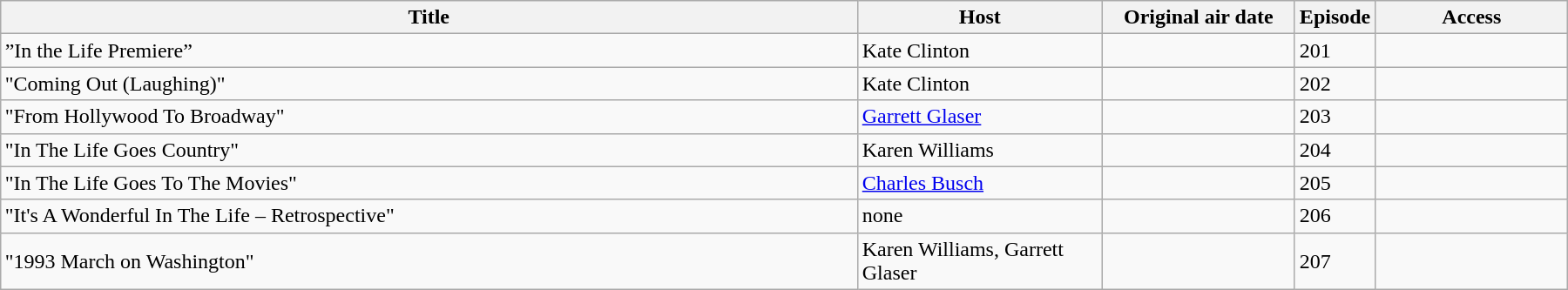<table class="wikitable" style="text-align=center; width:95%; margin:auto;">
<tr>
<th>Title</th>
<th width="180">Host</th>
<th width="140">Original air date</th>
<th width="40">Episode</th>
<th width="140">Access</th>
</tr>
<tr>
<td>”In the Life Premiere”</td>
<td>Kate Clinton</td>
<td></td>
<td>201</td>
<td></td>
</tr>
<tr>
<td>"Coming Out (Laughing)"</td>
<td>Kate Clinton</td>
<td></td>
<td>202</td>
<td></td>
</tr>
<tr>
<td>"From Hollywood To Broadway"</td>
<td><a href='#'>Garrett Glaser</a></td>
<td></td>
<td>203</td>
<td></td>
</tr>
<tr>
<td>"In The Life Goes Country"</td>
<td>Karen Williams</td>
<td></td>
<td>204</td>
<td></td>
</tr>
<tr>
<td>"In The Life Goes To The Movies"</td>
<td><a href='#'>Charles Busch</a></td>
<td></td>
<td>205</td>
<td></td>
</tr>
<tr>
<td>"It's A Wonderful In The Life – Retrospective"</td>
<td>none</td>
<td></td>
<td>206</td>
<td></td>
</tr>
<tr>
<td>"1993 March on Washington"</td>
<td>Karen Williams, Garrett Glaser</td>
<td></td>
<td>207</td>
<td></td>
</tr>
</table>
